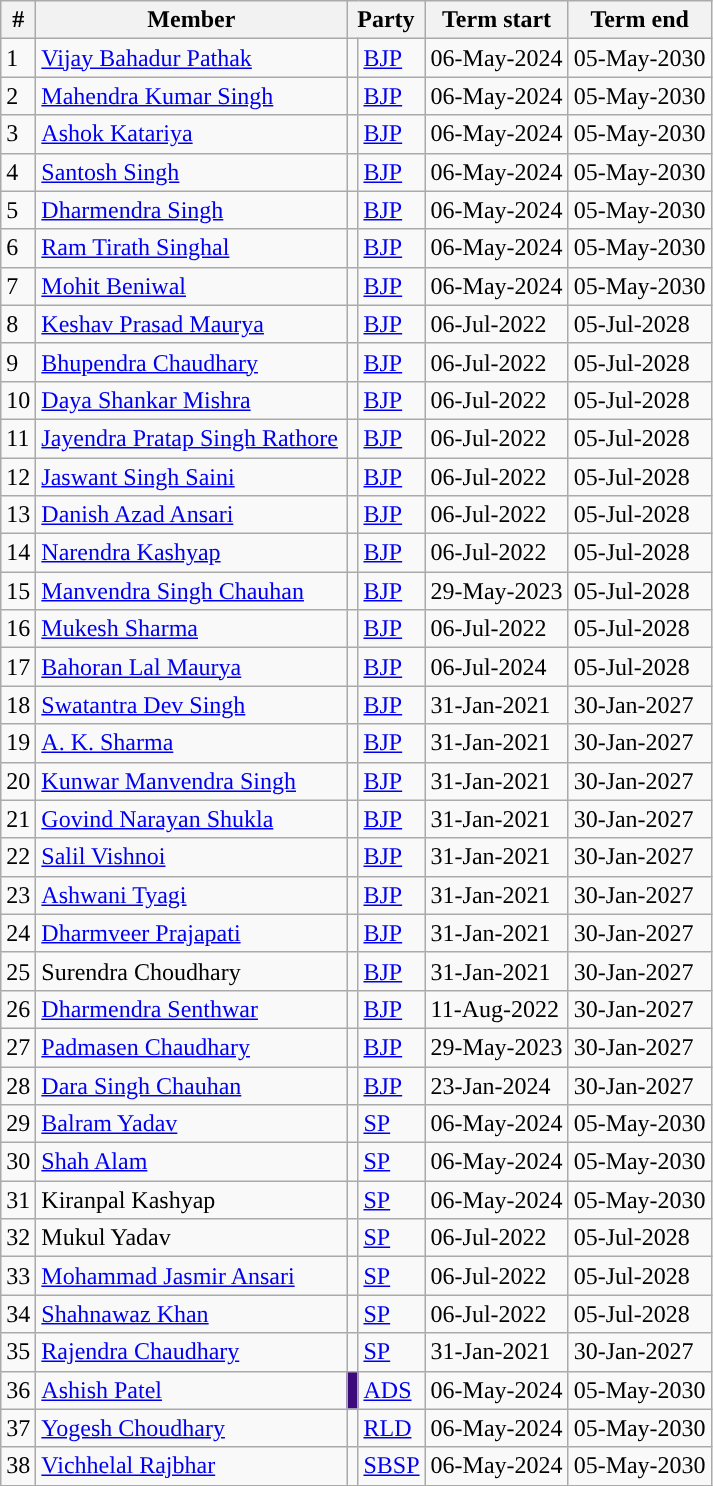<table class="wikitable sortable">
<tr>
<th>#</th>
<th style="width:200px">Member</th>
<th colspan="2">Party</th>
<th>Term start</th>
<th>Term end</th>
</tr>
<tr>
<td>1</td>
<td><a href='#'>Vijay Bahadur Pathak</a></td>
<td></td>
<td><a href='#'>BJP</a></td>
<td>06-May-2024</td>
<td>05-May-2030</td>
</tr>
<tr>
<td>2</td>
<td><a href='#'>Mahendra Kumar Singh</a></td>
<td></td>
<td><a href='#'>BJP</a></td>
<td>06-May-2024</td>
<td>05-May-2030</td>
</tr>
<tr>
<td>3</td>
<td><a href='#'>Ashok Katariya</a></td>
<td></td>
<td><a href='#'>BJP</a></td>
<td>06-May-2024</td>
<td>05-May-2030</td>
</tr>
<tr>
<td>4</td>
<td><a href='#'>Santosh Singh</a></td>
<td></td>
<td><a href='#'>BJP</a></td>
<td>06-May-2024</td>
<td>05-May-2030</td>
</tr>
<tr>
<td>5</td>
<td><a href='#'>Dharmendra Singh</a></td>
<td></td>
<td><a href='#'>BJP</a></td>
<td>06-May-2024</td>
<td>05-May-2030</td>
</tr>
<tr>
<td>6</td>
<td><a href='#'>Ram Tirath Singhal</a></td>
<td></td>
<td><a href='#'>BJP</a></td>
<td>06-May-2024</td>
<td>05-May-2030</td>
</tr>
<tr>
<td>7</td>
<td><a href='#'>Mohit Beniwal</a></td>
<td></td>
<td><a href='#'>BJP</a></td>
<td>06-May-2024</td>
<td>05-May-2030</td>
</tr>
<tr>
<td>8</td>
<td><a href='#'>Keshav Prasad Maurya</a></td>
<td></td>
<td><a href='#'>BJP</a></td>
<td>06-Jul-2022</td>
<td>05-Jul-2028</td>
</tr>
<tr>
<td>9</td>
<td><a href='#'>Bhupendra Chaudhary</a></td>
<td></td>
<td><a href='#'>BJP</a></td>
<td>06-Jul-2022</td>
<td>05-Jul-2028</td>
</tr>
<tr>
<td>10</td>
<td><a href='#'>Daya Shankar Mishra</a></td>
<td></td>
<td><a href='#'>BJP</a></td>
<td>06-Jul-2022</td>
<td>05-Jul-2028</td>
</tr>
<tr>
<td>11</td>
<td><a href='#'>Jayendra Pratap Singh Rathore</a></td>
<td></td>
<td><a href='#'>BJP</a></td>
<td>06-Jul-2022</td>
<td>05-Jul-2028</td>
</tr>
<tr>
<td>12</td>
<td><a href='#'>Jaswant Singh Saini</a></td>
<td></td>
<td><a href='#'>BJP</a></td>
<td>06-Jul-2022</td>
<td>05-Jul-2028</td>
</tr>
<tr>
<td>13</td>
<td><a href='#'>Danish Azad Ansari</a></td>
<td></td>
<td><a href='#'>BJP</a></td>
<td>06-Jul-2022</td>
<td>05-Jul-2028</td>
</tr>
<tr>
<td>14</td>
<td><a href='#'>Narendra Kashyap</a></td>
<td></td>
<td><a href='#'>BJP</a></td>
<td>06-Jul-2022</td>
<td>05-Jul-2028</td>
</tr>
<tr>
<td>15</td>
<td><a href='#'>Manvendra Singh Chauhan</a></td>
<td></td>
<td><a href='#'>BJP</a></td>
<td>29-May-2023</td>
<td>05-Jul-2028</td>
</tr>
<tr>
<td>16</td>
<td><a href='#'>Mukesh Sharma</a></td>
<td></td>
<td><a href='#'>BJP</a></td>
<td>06-Jul-2022</td>
<td>05-Jul-2028</td>
</tr>
<tr>
<td>17</td>
<td><a href='#'>Bahoran Lal Maurya</a></td>
<td></td>
<td><a href='#'>BJP</a></td>
<td>06-Jul-2024</td>
<td>05-Jul-2028</td>
</tr>
<tr>
<td>18</td>
<td><a href='#'>Swatantra Dev Singh</a></td>
<td></td>
<td><a href='#'>BJP</a></td>
<td>31-Jan-2021</td>
<td>30-Jan-2027</td>
</tr>
<tr>
<td>19</td>
<td><a href='#'>A. K. Sharma</a></td>
<td></td>
<td><a href='#'>BJP</a></td>
<td>31-Jan-2021</td>
<td>30-Jan-2027</td>
</tr>
<tr>
<td>20</td>
<td><a href='#'>Kunwar Manvendra Singh</a></td>
<td></td>
<td><a href='#'>BJP</a></td>
<td>31-Jan-2021</td>
<td>30-Jan-2027</td>
</tr>
<tr>
<td>21</td>
<td><a href='#'>Govind Narayan Shukla</a></td>
<td></td>
<td><a href='#'>BJP</a></td>
<td>31-Jan-2021</td>
<td>30-Jan-2027</td>
</tr>
<tr>
<td>22</td>
<td><a href='#'>Salil Vishnoi</a></td>
<td></td>
<td><a href='#'>BJP</a></td>
<td>31-Jan-2021</td>
<td>30-Jan-2027</td>
</tr>
<tr>
<td>23</td>
<td><a href='#'>Ashwani Tyagi</a></td>
<td></td>
<td><a href='#'>BJP</a></td>
<td>31-Jan-2021</td>
<td>30-Jan-2027</td>
</tr>
<tr>
<td>24</td>
<td><a href='#'>Dharmveer Prajapati</a></td>
<td></td>
<td><a href='#'>BJP</a></td>
<td>31-Jan-2021</td>
<td>30-Jan-2027</td>
</tr>
<tr>
<td>25</td>
<td>Surendra Choudhary</td>
<td></td>
<td><a href='#'>BJP</a></td>
<td>31-Jan-2021</td>
<td>30-Jan-2027</td>
</tr>
<tr>
<td>26</td>
<td><a href='#'>Dharmendra Senthwar</a></td>
<td></td>
<td><a href='#'>BJP</a></td>
<td>11-Aug-2022</td>
<td>30-Jan-2027</td>
</tr>
<tr>
<td>27</td>
<td><a href='#'>Padmasen Chaudhary</a></td>
<td></td>
<td><a href='#'>BJP</a></td>
<td>29-May-2023</td>
<td>30-Jan-2027</td>
</tr>
<tr>
<td>28</td>
<td><a href='#'>Dara Singh Chauhan</a></td>
<td></td>
<td><a href='#'>BJP</a></td>
<td>23-Jan-2024</td>
<td>30-Jan-2027</td>
</tr>
<tr>
<td>29</td>
<td><a href='#'>Balram Yadav</a></td>
<td></td>
<td><a href='#'>SP</a></td>
<td>06-May-2024</td>
<td>05-May-2030</td>
</tr>
<tr>
<td>30</td>
<td><a href='#'>Shah Alam</a></td>
<td></td>
<td><a href='#'>SP</a></td>
<td>06-May-2024</td>
<td>05-May-2030</td>
</tr>
<tr>
<td>31</td>
<td>Kiranpal Kashyap</td>
<td></td>
<td><a href='#'>SP</a></td>
<td>06-May-2024</td>
<td>05-May-2030</td>
</tr>
<tr>
<td>32</td>
<td>Mukul Yadav</td>
<td></td>
<td><a href='#'>SP</a></td>
<td>06-Jul-2022</td>
<td>05-Jul-2028</td>
</tr>
<tr>
<td>33</td>
<td><a href='#'>Mohammad Jasmir Ansari</a></td>
<td></td>
<td><a href='#'>SP</a></td>
<td>06-Jul-2022</td>
<td>05-Jul-2028</td>
</tr>
<tr>
<td>34</td>
<td><a href='#'>Shahnawaz Khan</a></td>
<td></td>
<td><a href='#'>SP</a></td>
<td>06-Jul-2022</td>
<td>05-Jul-2028</td>
</tr>
<tr>
<td>35</td>
<td><a href='#'>Rajendra Chaudhary</a></td>
<td></td>
<td><a href='#'>SP</a></td>
<td>31-Jan-2021</td>
<td>30-Jan-2027</td>
</tr>
<tr>
<td>36</td>
<td><a href='#'>Ashish Patel</a></td>
<td bgcolor="#3C0A7A"></td>
<td><a href='#'>ADS</a></td>
<td>06-May-2024</td>
<td>05-May-2030</td>
</tr>
<tr>
<td>37</td>
<td><a href='#'>Yogesh Choudhary</a></td>
<td style="background-color: "></td>
<td><a href='#'>RLD</a></td>
<td>06-May-2024</td>
<td>05-May-2030</td>
</tr>
<tr>
<td>38</td>
<td><a href='#'>Vichhelal Rajbhar</a></td>
<td style="background-color: "></td>
<td><a href='#'>SBSP</a></td>
<td>06-May-2024</td>
<td>05-May-2030</td>
</tr>
</table>
